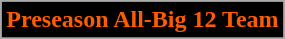<table class="wikitable" style="text-align:center">
<tr>
<td colspan="5" style= "background: #000000; color:#FE5C00"><strong>Preseason All-Big 12 Team</strong></td>
</tr>
<tr>
</tr>
</table>
